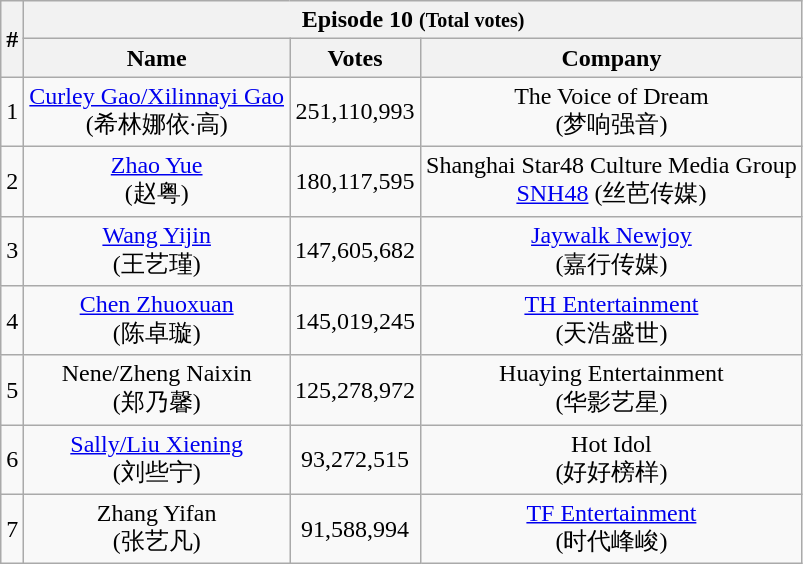<table class="wikitable sortable" style="text-align:center;">
<tr>
<th rowspan="2">#</th>
<th colspan="3">Episode 10 <small>(Total votes)</small></th>
</tr>
<tr>
<th>Name</th>
<th>Votes</th>
<th>Company</th>
</tr>
<tr>
<td>1</td>
<td><a href='#'>Curley Gao/Xilinnayi Gao</a><br>(希林娜依·高)</td>
<td>251,110,993</td>
<td>The Voice of Dream<br>(梦响强音)</td>
</tr>
<tr>
<td>2</td>
<td><a href='#'>Zhao Yue</a><br>(赵粤)</td>
<td>180,117,595</td>
<td>Shanghai Star48 Culture Media Group<br><a href='#'>SNH48</a>
(丝芭传媒)</td>
</tr>
<tr>
<td>3</td>
<td><a href='#'>Wang Yijin</a><br>(王艺瑾)</td>
<td>147,605,682</td>
<td><a href='#'>Jaywalk Newjoy</a><br>(嘉行传媒)</td>
</tr>
<tr>
<td>4</td>
<td><a href='#'>Chen Zhuoxuan</a><br>(陈卓璇)</td>
<td>145,019,245</td>
<td><a href='#'>TH Entertainment</a><br>(天浩盛世)</td>
</tr>
<tr>
<td>5</td>
<td>Nene/Zheng Naixin<br>(郑乃馨)</td>
<td>125,278,972</td>
<td>Huaying Entertainment<br>(华影艺星)</td>
</tr>
<tr>
<td>6</td>
<td><a href='#'>Sally/Liu Xiening</a><br>(刘些宁)</td>
<td>93,272,515</td>
<td>Hot Idol<br>(好好榜样)</td>
</tr>
<tr>
<td>7</td>
<td>Zhang Yifan<br>(张艺凡)</td>
<td>91,588,994</td>
<td><a href='#'>TF Entertainment</a><br>(时代峰峻)</td>
</tr>
</table>
